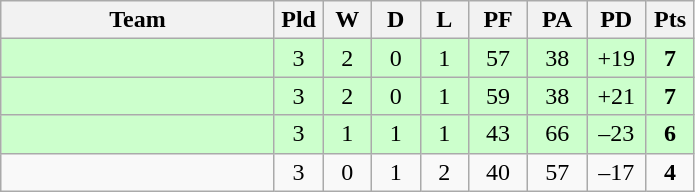<table class="wikitable" style="text-align:center;">
<tr>
<th width=175>Team</th>
<th width=25 abbr="Played">Pld</th>
<th width=25 abbr="Won">W</th>
<th width=25 abbr="Drawn">D</th>
<th width=25 abbr="Lost">L</th>
<th width=32 abbr="Points for">PF</th>
<th width=32 abbr="Points against">PA</th>
<th width=32 abbr="Points difference">PD</th>
<th width=25 abbr="Points">Pts</th>
</tr>
<tr bgcolor=ccffcc>
<td align=left></td>
<td>3</td>
<td>2</td>
<td>0</td>
<td>1</td>
<td>57</td>
<td>38</td>
<td>+19</td>
<td><strong>7</strong></td>
</tr>
<tr bgcolor=ccffcc>
<td align=left></td>
<td>3</td>
<td>2</td>
<td>0</td>
<td>1</td>
<td>59</td>
<td>38</td>
<td>+21</td>
<td><strong>7</strong></td>
</tr>
<tr bgcolor=ccffcc>
<td align=left></td>
<td>3</td>
<td>1</td>
<td>1</td>
<td>1</td>
<td>43</td>
<td>66</td>
<td>–23</td>
<td><strong>6</strong></td>
</tr>
<tr>
<td align=left></td>
<td>3</td>
<td>0</td>
<td>1</td>
<td>2</td>
<td>40</td>
<td>57</td>
<td>–17</td>
<td><strong>4</strong></td>
</tr>
</table>
